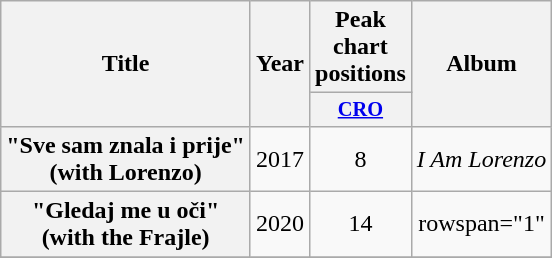<table class="wikitable plainrowheaders" style="text-align:center;">
<tr>
<th scope="col" rowspan="2">Title</th>
<th scope="col" rowspan="2">Year</th>
<th scope="col" colspan="1">Peak chart positions</th>
<th scope="col" rowspan="2">Album</th>
</tr>
<tr>
<th scope="col" style="width:3em; font-size:85%;"><a href='#'>CRO</a><br></th>
</tr>
<tr>
<th scope="row">"Sve sam znala i prije"<br><span>(with Lorenzo)</span></th>
<td>2017</td>
<td>8</td>
<td><em>I Am Lorenzo</em></td>
</tr>
<tr>
<th scope="row">"Gledaj me u oči"<br><span>(with the Frajle)</span></th>
<td>2020</td>
<td>14</td>
<td>rowspan="1" </td>
</tr>
<tr>
</tr>
</table>
